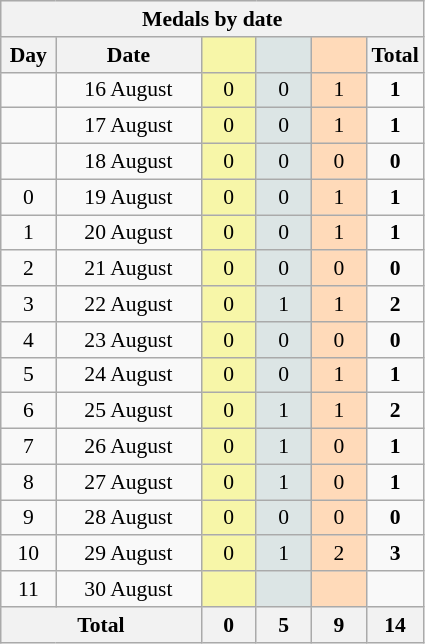<table class="wikitable" style="font-size:90%; text-align:center;">
<tr style="background:#efefef;">
<th colspan=6><strong>Medals by date</strong></th>
</tr>
<tr>
<th width=30><strong>Day</strong></th>
<th width=90><strong>Date</strong></th>
<th width=30 style="background:#F7F6A8;"></th>
<th width=30 style="background:#DCE5E5;"></th>
<th width=30 style="background:#FFDAB9;"></th>
<th width=30><strong>Total</strong></th>
</tr>
<tr>
<td></td>
<td>16 August</td>
<td style="background:#F7F6A8;">0</td>
<td style="background:#DCE5E5;">0</td>
<td style="background:#FFDAB9;">1</td>
<td><strong>1</strong></td>
</tr>
<tr>
<td></td>
<td>17 August</td>
<td style="background:#F7F6A8;">0</td>
<td style="background:#DCE5E5;">0</td>
<td style="background:#FFDAB9;">1</td>
<td><strong>1</strong></td>
</tr>
<tr>
<td></td>
<td>18 August</td>
<td style="background:#F7F6A8;">0</td>
<td style="background:#DCE5E5;">0</td>
<td style="background:#FFDAB9;">0</td>
<td><strong>0</strong></td>
</tr>
<tr>
<td>0</td>
<td>19 August</td>
<td style="background:#F7F6A8;">0</td>
<td style="background:#DCE5E5;">0</td>
<td style="background:#FFDAB9;">1</td>
<td><strong>1</strong></td>
</tr>
<tr>
<td>1</td>
<td>20 August</td>
<td style="background:#F7F6A8;">0</td>
<td style="background:#DCE5E5;">0</td>
<td style="background:#FFDAB9;">1</td>
<td><strong>1</strong></td>
</tr>
<tr>
<td>2</td>
<td>21 August</td>
<td style="background:#F7F6A8;">0</td>
<td style="background:#DCE5E5;">0</td>
<td style="background:#FFDAB9;">0</td>
<td><strong>0</strong></td>
</tr>
<tr>
<td>3</td>
<td>22 August</td>
<td style="background:#F7F6A8;">0</td>
<td style="background:#DCE5E5;">1</td>
<td style="background:#FFDAB9;">1</td>
<td><strong>2</strong></td>
</tr>
<tr>
<td>4</td>
<td>23 August</td>
<td style="background:#F7F6A8;">0</td>
<td style="background:#DCE5E5;">0</td>
<td style="background:#FFDAB9;">0</td>
<td><strong>0</strong></td>
</tr>
<tr>
<td>5</td>
<td>24 August</td>
<td style="background:#F7F6A8;">0</td>
<td style="background:#DCE5E5;">0</td>
<td style="background:#FFDAB9;">1</td>
<td><strong>1</strong></td>
</tr>
<tr>
<td>6</td>
<td>25 August</td>
<td style="background:#F7F6A8;">0</td>
<td style="background:#DCE5E5;">1</td>
<td style="background:#FFDAB9;">1</td>
<td><strong>2</strong></td>
</tr>
<tr>
<td>7</td>
<td>26 August</td>
<td style="background:#F7F6A8;">0</td>
<td style="background:#DCE5E5;">1</td>
<td style="background:#FFDAB9;">0</td>
<td><strong>1</strong></td>
</tr>
<tr>
<td>8</td>
<td>27 August</td>
<td style="background:#F7F6A8;">0</td>
<td style="background:#DCE5E5;">1</td>
<td style="background:#FFDAB9;">0</td>
<td><strong>1</strong></td>
</tr>
<tr>
<td>9</td>
<td>28 August</td>
<td style="background:#F7F6A8;">0</td>
<td style="background:#DCE5E5;">0</td>
<td style="background:#FFDAB9;">0</td>
<td><strong>0</strong></td>
</tr>
<tr>
<td>10</td>
<td>29 August</td>
<td style="background:#F7F6A8;">0</td>
<td style="background:#DCE5E5;">1</td>
<td style="background:#FFDAB9;">2</td>
<td><strong>3</strong></td>
</tr>
<tr>
<td>11</td>
<td>30 August</td>
<td style="background:#F7F6A8;"></td>
<td style="background:#DCE5E5;"></td>
<td style="background:#FFDAB9;"></td>
<td></td>
</tr>
<tr>
<th colspan="2"><strong>Total</strong></th>
<th><strong>0</strong></th>
<th><strong>5</strong></th>
<th><strong>9</strong></th>
<th><strong>14</strong></th>
</tr>
</table>
